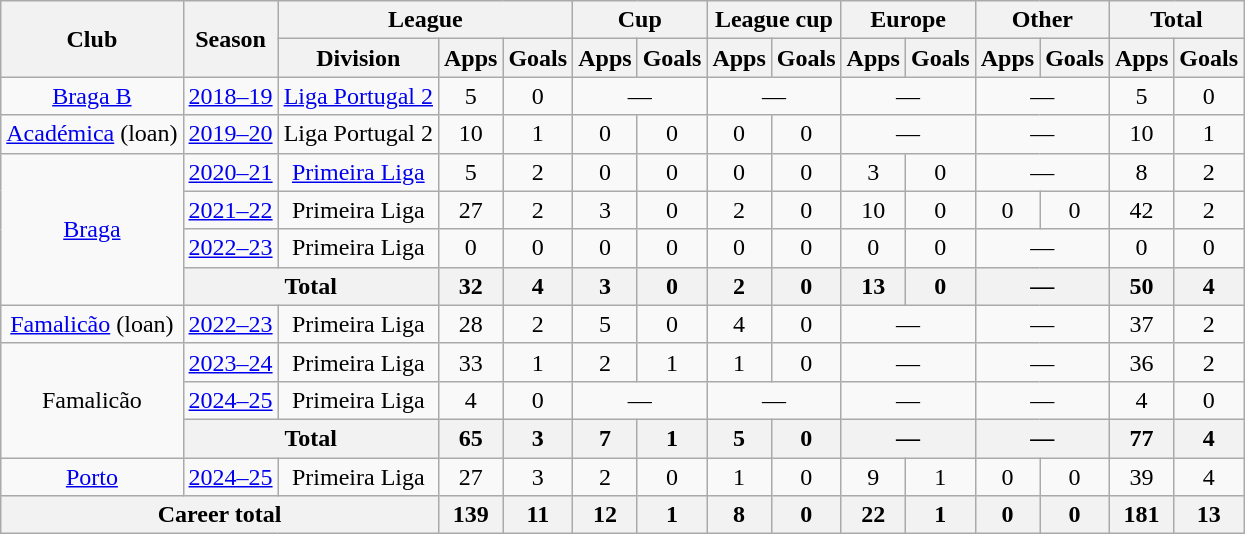<table class="wikitable" style="text-align:center">
<tr>
<th rowspan="2">Club</th>
<th rowspan="2">Season</th>
<th colspan="3">League</th>
<th colspan="2">Cup</th>
<th colspan="2">League cup</th>
<th colspan="2">Europe</th>
<th colspan="2">Other</th>
<th colspan="2">Total</th>
</tr>
<tr>
<th>Division</th>
<th>Apps</th>
<th>Goals</th>
<th>Apps</th>
<th>Goals</th>
<th>Apps</th>
<th>Goals</th>
<th>Apps</th>
<th>Goals</th>
<th>Apps</th>
<th>Goals</th>
<th>Apps</th>
<th>Goals</th>
</tr>
<tr>
<td><a href='#'>Braga B</a></td>
<td><a href='#'>2018–19</a></td>
<td><a href='#'>Liga Portugal 2</a></td>
<td>5</td>
<td>0</td>
<td colspan="2">—</td>
<td colspan="2">—</td>
<td colspan="2">—</td>
<td colspan="2">—</td>
<td>5</td>
<td>0</td>
</tr>
<tr>
<td><a href='#'>Académica</a> (loan)</td>
<td><a href='#'>2019–20</a></td>
<td>Liga Portugal 2</td>
<td>10</td>
<td>1</td>
<td>0</td>
<td>0</td>
<td>0</td>
<td>0</td>
<td colspan="2">—</td>
<td colspan="2">—</td>
<td>10</td>
<td>1</td>
</tr>
<tr>
<td rowspan="4"><a href='#'>Braga</a></td>
<td><a href='#'>2020–21</a></td>
<td><a href='#'>Primeira Liga</a></td>
<td>5</td>
<td>2</td>
<td>0</td>
<td>0</td>
<td>0</td>
<td>0</td>
<td>3</td>
<td>0</td>
<td colspan="2">—</td>
<td>8</td>
<td>2</td>
</tr>
<tr>
<td><a href='#'>2021–22</a></td>
<td>Primeira Liga</td>
<td>27</td>
<td>2</td>
<td>3</td>
<td>0</td>
<td>2</td>
<td>0</td>
<td>10</td>
<td>0</td>
<td>0</td>
<td>0</td>
<td>42</td>
<td>2</td>
</tr>
<tr>
<td><a href='#'>2022–23</a></td>
<td>Primeira Liga</td>
<td>0</td>
<td>0</td>
<td>0</td>
<td>0</td>
<td>0</td>
<td>0</td>
<td>0</td>
<td>0</td>
<td colspan="2">—</td>
<td>0</td>
<td>0</td>
</tr>
<tr>
<th colspan="2">Total</th>
<th>32</th>
<th>4</th>
<th>3</th>
<th>0</th>
<th>2</th>
<th>0</th>
<th>13</th>
<th>0</th>
<th colspan="2">—</th>
<th>50</th>
<th>4</th>
</tr>
<tr>
<td><a href='#'>Famalicão</a> (loan)</td>
<td><a href='#'>2022–23</a></td>
<td>Primeira Liga</td>
<td>28</td>
<td>2</td>
<td>5</td>
<td>0</td>
<td>4</td>
<td>0</td>
<td colspan="2">—</td>
<td colspan="2">—</td>
<td>37</td>
<td>2</td>
</tr>
<tr>
<td rowspan="3">Famalicão</td>
<td><a href='#'>2023–24</a></td>
<td>Primeira Liga</td>
<td>33</td>
<td>1</td>
<td>2</td>
<td>1</td>
<td>1</td>
<td>0</td>
<td colspan="2">—</td>
<td colspan="2">—</td>
<td>36</td>
<td>2</td>
</tr>
<tr>
<td><a href='#'>2024–25</a></td>
<td>Primeira Liga</td>
<td>4</td>
<td>0</td>
<td colspan="2">—</td>
<td colspan="2">—</td>
<td colspan="2">—</td>
<td colspan="2">—</td>
<td>4</td>
<td>0</td>
</tr>
<tr>
<th colspan="2">Total</th>
<th>65</th>
<th>3</th>
<th>7</th>
<th>1</th>
<th>5</th>
<th>0</th>
<th colspan="2">—</th>
<th colspan="2">—</th>
<th>77</th>
<th>4</th>
</tr>
<tr>
<td><a href='#'>Porto</a></td>
<td><a href='#'>2024–25</a></td>
<td>Primeira Liga</td>
<td>27</td>
<td>3</td>
<td>2</td>
<td>0</td>
<td>1</td>
<td>0</td>
<td>9</td>
<td>1</td>
<td>0</td>
<td>0</td>
<td>39</td>
<td>4</td>
</tr>
<tr>
<th colspan="3">Career total</th>
<th>139</th>
<th>11</th>
<th>12</th>
<th>1</th>
<th>8</th>
<th>0</th>
<th>22</th>
<th>1</th>
<th>0</th>
<th>0</th>
<th>181</th>
<th>13</th>
</tr>
</table>
